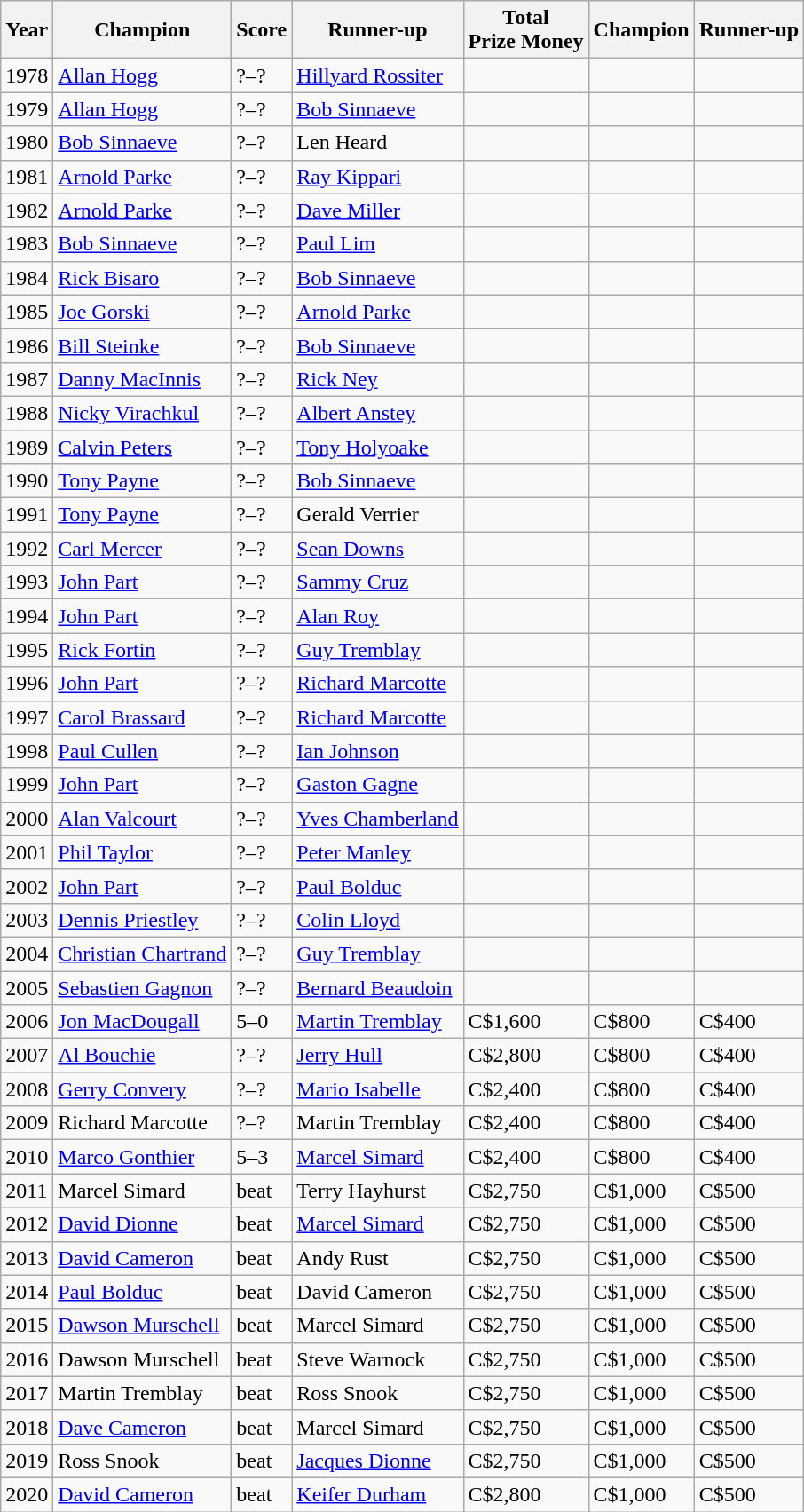<table class="wikitable">
<tr>
<th>Year</th>
<th>Champion</th>
<th>Score</th>
<th>Runner-up</th>
<th>Total<br>Prize Money</th>
<th>Champion</th>
<th>Runner-up</th>
</tr>
<tr>
<td>1978</td>
<td> <a href='#'>Allan Hogg</a></td>
<td>?–?</td>
<td> <a href='#'>Hillyard Rossiter</a></td>
<td></td>
<td></td>
<td></td>
</tr>
<tr>
<td>1979</td>
<td> <a href='#'>Allan Hogg</a></td>
<td>?–?</td>
<td> <a href='#'>Bob Sinnaeve</a></td>
<td></td>
<td></td>
<td></td>
</tr>
<tr>
<td>1980</td>
<td> <a href='#'>Bob Sinnaeve</a></td>
<td>?–?</td>
<td> Len Heard</td>
<td></td>
<td></td>
<td></td>
</tr>
<tr>
<td>1981</td>
<td> <a href='#'>Arnold Parke</a></td>
<td>?–?</td>
<td> <a href='#'>Ray Kippari</a></td>
<td></td>
<td></td>
<td></td>
</tr>
<tr>
<td>1982</td>
<td> <a href='#'>Arnold Parke</a></td>
<td>?–?</td>
<td> <a href='#'>Dave Miller</a></td>
<td></td>
<td></td>
<td></td>
</tr>
<tr>
<td>1983</td>
<td> <a href='#'>Bob Sinnaeve</a></td>
<td>?–?</td>
<td> <a href='#'>Paul Lim</a></td>
<td></td>
<td></td>
<td></td>
</tr>
<tr>
<td>1984</td>
<td> <a href='#'>Rick Bisaro</a></td>
<td>?–?</td>
<td> <a href='#'>Bob Sinnaeve</a></td>
<td></td>
<td></td>
<td></td>
</tr>
<tr>
<td>1985</td>
<td> <a href='#'>Joe Gorski</a></td>
<td>?–?</td>
<td> <a href='#'>Arnold Parke</a></td>
<td></td>
<td></td>
<td></td>
</tr>
<tr>
<td>1986</td>
<td> <a href='#'>Bill Steinke</a></td>
<td>?–?</td>
<td> <a href='#'>Bob Sinnaeve</a></td>
<td></td>
<td></td>
<td></td>
</tr>
<tr>
<td>1987</td>
<td> <a href='#'>Danny MacInnis</a></td>
<td>?–?</td>
<td> <a href='#'>Rick Ney</a></td>
<td></td>
<td></td>
<td></td>
</tr>
<tr>
<td>1988</td>
<td> <a href='#'>Nicky Virachkul</a></td>
<td>?–?</td>
<td> <a href='#'>Albert Anstey</a></td>
<td></td>
<td></td>
<td></td>
</tr>
<tr>
<td>1989</td>
<td> <a href='#'>Calvin Peters</a></td>
<td>?–?</td>
<td> <a href='#'>Tony Holyoake</a></td>
<td></td>
<td></td>
<td></td>
</tr>
<tr>
<td>1990</td>
<td> <a href='#'>Tony Payne</a></td>
<td>?–?</td>
<td> <a href='#'>Bob Sinnaeve</a></td>
<td></td>
<td></td>
<td></td>
</tr>
<tr>
<td>1991</td>
<td> <a href='#'>Tony Payne</a></td>
<td>?–?</td>
<td> Gerald Verrier</td>
<td></td>
<td></td>
<td></td>
</tr>
<tr>
<td>1992</td>
<td> <a href='#'>Carl Mercer</a></td>
<td>?–?</td>
<td> <a href='#'>Sean Downs</a></td>
<td></td>
<td></td>
<td></td>
</tr>
<tr>
<td>1993</td>
<td> <a href='#'>John Part</a></td>
<td>?–?</td>
<td> <a href='#'>Sammy Cruz</a></td>
<td></td>
<td></td>
<td></td>
</tr>
<tr>
<td>1994</td>
<td> <a href='#'>John Part</a></td>
<td>?–?</td>
<td> <a href='#'>Alan Roy</a></td>
<td></td>
<td></td>
<td></td>
</tr>
<tr>
<td>1995</td>
<td> <a href='#'>Rick Fortin</a></td>
<td>?–?</td>
<td> <a href='#'>Guy Tremblay</a></td>
<td></td>
<td></td>
<td></td>
</tr>
<tr>
<td>1996</td>
<td> <a href='#'>John Part</a></td>
<td>?–?</td>
<td> <a href='#'>Richard Marcotte</a></td>
<td></td>
<td></td>
<td></td>
</tr>
<tr>
<td>1997</td>
<td> <a href='#'>Carol Brassard</a></td>
<td>?–?</td>
<td> <a href='#'>Richard Marcotte</a></td>
<td></td>
<td></td>
<td></td>
</tr>
<tr>
<td>1998</td>
<td> <a href='#'>Paul Cullen</a></td>
<td>?–?</td>
<td> <a href='#'>Ian Johnson</a></td>
<td></td>
<td></td>
<td></td>
</tr>
<tr>
<td>1999</td>
<td> <a href='#'>John Part</a></td>
<td>?–?</td>
<td> <a href='#'>Gaston Gagne</a></td>
<td></td>
<td></td>
<td></td>
</tr>
<tr>
<td>2000</td>
<td> <a href='#'>Alan Valcourt</a></td>
<td>?–?</td>
<td> <a href='#'>Yves Chamberland</a></td>
<td></td>
<td></td>
<td></td>
</tr>
<tr>
<td>2001</td>
<td> <a href='#'>Phil Taylor</a></td>
<td>?–?</td>
<td> <a href='#'>Peter Manley</a></td>
<td></td>
<td></td>
<td></td>
</tr>
<tr>
<td>2002</td>
<td> <a href='#'>John Part</a></td>
<td>?–?</td>
<td> <a href='#'>Paul Bolduc</a></td>
<td></td>
<td></td>
<td></td>
</tr>
<tr>
<td>2003</td>
<td> <a href='#'>Dennis Priestley</a></td>
<td>?–?</td>
<td> <a href='#'>Colin Lloyd</a></td>
<td></td>
<td></td>
<td></td>
</tr>
<tr>
<td>2004</td>
<td> <a href='#'>Christian Chartrand</a></td>
<td>?–?</td>
<td> <a href='#'>Guy Tremblay</a></td>
<td></td>
<td></td>
<td></td>
</tr>
<tr>
<td>2005</td>
<td> <a href='#'>Sebastien Gagnon</a></td>
<td>?–?</td>
<td> <a href='#'>Bernard Beaudoin</a></td>
<td></td>
<td></td>
<td></td>
</tr>
<tr>
<td>2006</td>
<td> <a href='#'>Jon MacDougall</a></td>
<td>5–0</td>
<td> <a href='#'>Martin Tremblay</a></td>
<td>C$1,600</td>
<td>C$800</td>
<td>C$400</td>
</tr>
<tr>
<td>2007</td>
<td> <a href='#'>Al Bouchie</a></td>
<td>?–?</td>
<td> <a href='#'>Jerry Hull</a></td>
<td>C$2,800</td>
<td>C$800</td>
<td>C$400</td>
</tr>
<tr>
<td>2008</td>
<td> <a href='#'>Gerry Convery</a></td>
<td>?–?</td>
<td> <a href='#'>Mario Isabelle</a></td>
<td>C$2,400</td>
<td>C$800</td>
<td>C$400</td>
</tr>
<tr>
<td>2009</td>
<td> Richard Marcotte</td>
<td>?–?</td>
<td> Martin Tremblay</td>
<td>C$2,400</td>
<td>C$800</td>
<td>C$400</td>
</tr>
<tr>
<td>2010</td>
<td> <a href='#'>Marco Gonthier</a></td>
<td>5–3</td>
<td> <a href='#'>Marcel Simard</a></td>
<td>C$2,400</td>
<td>C$800</td>
<td>C$400</td>
</tr>
<tr>
<td>2011</td>
<td> Marcel Simard</td>
<td>beat</td>
<td> Terry Hayhurst</td>
<td>C$2,750</td>
<td>C$1,000</td>
<td>C$500</td>
</tr>
<tr>
<td>2012</td>
<td> <a href='#'>David Dionne</a></td>
<td>beat</td>
<td> <a href='#'>Marcel Simard</a></td>
<td>C$2,750</td>
<td>C$1,000</td>
<td>C$500</td>
</tr>
<tr>
<td>2013</td>
<td> <a href='#'>David Cameron</a></td>
<td>beat</td>
<td> Andy Rust</td>
<td>C$2,750</td>
<td>C$1,000</td>
<td>C$500</td>
</tr>
<tr>
<td>2014</td>
<td> <a href='#'>Paul Bolduc</a></td>
<td>beat</td>
<td> David Cameron</td>
<td>C$2,750</td>
<td>C$1,000</td>
<td>C$500</td>
</tr>
<tr>
<td>2015</td>
<td> <a href='#'>Dawson Murschell</a></td>
<td>beat</td>
<td> Marcel Simard</td>
<td>C$2,750</td>
<td>C$1,000</td>
<td>C$500</td>
</tr>
<tr>
<td>2016</td>
<td> Dawson Murschell</td>
<td>beat</td>
<td> Steve Warnock</td>
<td>C$2,750</td>
<td>C$1,000</td>
<td>C$500</td>
</tr>
<tr>
<td>2017</td>
<td> Martin Tremblay</td>
<td>beat</td>
<td> Ross Snook</td>
<td>C$2,750</td>
<td>C$1,000</td>
<td>C$500</td>
</tr>
<tr>
<td>2018</td>
<td> <a href='#'>Dave Cameron</a></td>
<td>beat</td>
<td> Marcel Simard</td>
<td>C$2,750</td>
<td>C$1,000</td>
<td>C$500</td>
</tr>
<tr>
<td>2019</td>
<td> Ross Snook</td>
<td>beat</td>
<td> <a href='#'>Jacques Dionne</a></td>
<td>C$2,750</td>
<td>C$1,000</td>
<td>C$500</td>
</tr>
<tr>
<td>2020</td>
<td> <a href='#'>David Cameron</a></td>
<td>beat</td>
<td> <a href='#'>Keifer Durham</a></td>
<td>C$2,800</td>
<td>C$1,000</td>
<td>C$500</td>
</tr>
</table>
